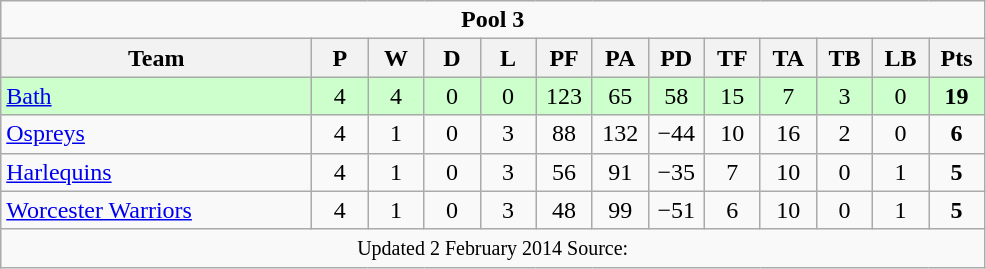<table class="wikitable" style="text-align:center">
<tr>
<td colspan="13" cellpadding="0" cellspacing="0"><strong>Pool 3</strong></td>
</tr>
<tr>
<th style="width:200px">Team</th>
<th width="30">P</th>
<th width="30">W</th>
<th width="30">D</th>
<th width="30">L</th>
<th width="30">PF</th>
<th width="30">PA</th>
<th width="30">PD</th>
<th width="30">TF</th>
<th width="30">TA</th>
<th width="30">TB</th>
<th width="30">LB</th>
<th width="30">Pts</th>
</tr>
<tr style="background:#cfc">
<td align="left"> <a href='#'>Bath</a></td>
<td>4</td>
<td>4</td>
<td>0</td>
<td>0</td>
<td>123</td>
<td>65</td>
<td>58</td>
<td>15</td>
<td>7</td>
<td>3</td>
<td>0</td>
<td><strong>19</strong></td>
</tr>
<tr>
<td align="left"> <a href='#'>Ospreys</a></td>
<td>4</td>
<td>1</td>
<td>0</td>
<td>3</td>
<td>88</td>
<td>132</td>
<td>−44</td>
<td>10</td>
<td>16</td>
<td>2</td>
<td>0</td>
<td><strong>6</strong></td>
</tr>
<tr>
<td align="left"> <a href='#'>Harlequins</a></td>
<td>4</td>
<td>1</td>
<td>0</td>
<td>3</td>
<td>56</td>
<td>91</td>
<td>−35</td>
<td>7</td>
<td>10</td>
<td>0</td>
<td>1</td>
<td><strong>5</strong></td>
</tr>
<tr>
<td align="left"> <a href='#'>Worcester Warriors</a></td>
<td>4</td>
<td>1</td>
<td>0</td>
<td>3</td>
<td>48</td>
<td>99</td>
<td>−51</td>
<td>6</td>
<td>10</td>
<td>0</td>
<td>1</td>
<td><strong>5</strong></td>
</tr>
<tr>
<td colspan="13" style="border:0px"><small>Updated 2 February 2014 Source: </small></td>
</tr>
</table>
